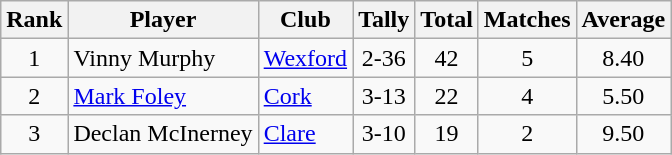<table class="wikitable">
<tr>
<th>Rank</th>
<th>Player</th>
<th>Club</th>
<th>Tally</th>
<th>Total</th>
<th>Matches</th>
<th>Average</th>
</tr>
<tr>
<td rowspan=1 align=center>1</td>
<td>Vinny Murphy</td>
<td><a href='#'>Wexford</a></td>
<td align=center>2-36</td>
<td align=center>42</td>
<td align=center>5</td>
<td align=center>8.40</td>
</tr>
<tr>
<td rowspan=1 align=center>2</td>
<td><a href='#'>Mark Foley</a></td>
<td><a href='#'>Cork</a></td>
<td align=center>3-13</td>
<td align=center>22</td>
<td align=center>4</td>
<td align=center>5.50</td>
</tr>
<tr>
<td rowspan=1 align=center>3</td>
<td>Declan McInerney</td>
<td><a href='#'>Clare</a></td>
<td align=center>3-10</td>
<td align=center>19</td>
<td align=center>2</td>
<td align=center>9.50</td>
</tr>
</table>
